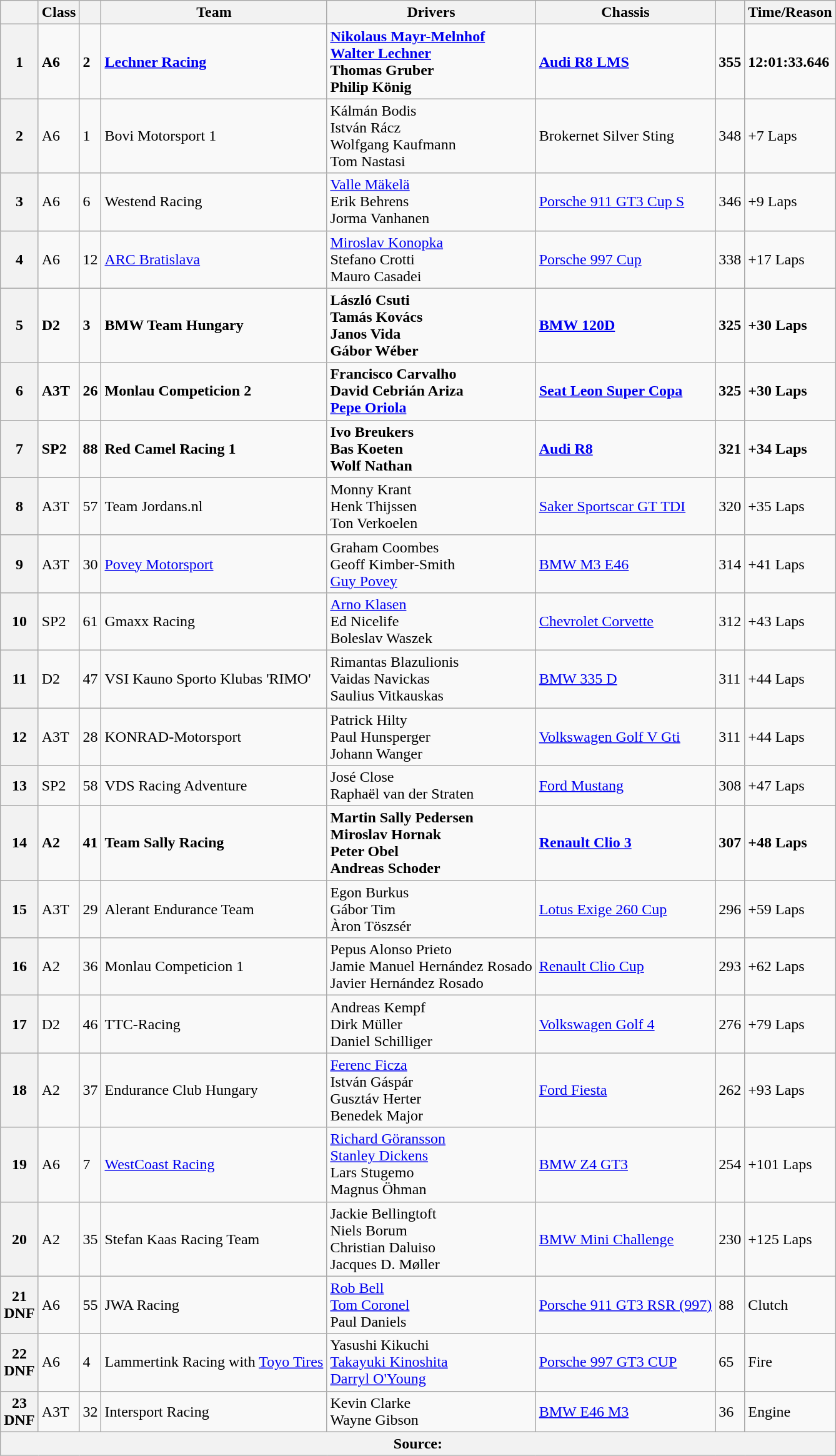<table class="wikitable">
<tr>
<th></th>
<th>Class</th>
<th></th>
<th>Team</th>
<th>Drivers</th>
<th>Chassis</th>
<th></th>
<th>Time/Reason</th>
</tr>
<tr>
<th>1</th>
<td><strong>A6</strong></td>
<td><strong>2</strong></td>
<td><strong> <a href='#'>Lechner Racing</a></strong></td>
<td><strong> <a href='#'>Nikolaus Mayr-Melnhof</a><br> <a href='#'>Walter Lechner</a><br> Thomas Gruber<br> Philip König</strong></td>
<td><a href='#'><strong>Audi R8 LMS</strong></a></td>
<td><strong>355</strong></td>
<td><strong>12:01:33.646</strong></td>
</tr>
<tr>
<th>2</th>
<td>A6</td>
<td>1</td>
<td> Bovi Motorsport 1</td>
<td> Kálmán Bodis<br> István Rácz<br> Wolfgang Kaufmann<br> Tom Nastasi</td>
<td>Brokernet Silver Sting</td>
<td>348</td>
<td>+7 Laps</td>
</tr>
<tr>
<th>3</th>
<td>A6</td>
<td>6</td>
<td> Westend Racing</td>
<td> <a href='#'>Valle Mäkelä</a><br> Erik Behrens<br> Jorma Vanhanen</td>
<td><a href='#'>Porsche 911 GT3 Cup S</a></td>
<td>346</td>
<td>+9 Laps</td>
</tr>
<tr>
<th>4</th>
<td>A6</td>
<td>12</td>
<td> <a href='#'>ARC Bratislava</a></td>
<td> <a href='#'>Miroslav Konopka</a><br> Stefano Crotti<br> Mauro Casadei</td>
<td><a href='#'>Porsche 997 Cup</a></td>
<td>338</td>
<td>+17 Laps</td>
</tr>
<tr>
<th>5</th>
<td><strong>D2</strong></td>
<td><strong>3</strong></td>
<td><strong> BMW Team Hungary</strong></td>
<td><strong> László Csuti<br> Tamás Kovács<br> Janos Vida<br> Gábor Wéber</strong></td>
<td><a href='#'><strong>BMW 120D</strong></a></td>
<td><strong>325</strong></td>
<td><strong>+30 Laps</strong></td>
</tr>
<tr>
<th>6</th>
<td><strong>A3T</strong></td>
<td><strong>26</strong></td>
<td><strong> Monlau Competicion 2</strong></td>
<td><strong> Francisco Carvalho<br> David Cebrián Ariza<br> <a href='#'>Pepe Oriola</a></strong></td>
<td><a href='#'><strong>Seat Leon Super Copa</strong></a></td>
<td><strong>325</strong></td>
<td><strong>+30 Laps</strong></td>
</tr>
<tr>
<th>7</th>
<td><strong>SP2</strong></td>
<td><strong>88</strong></td>
<td><strong> Red Camel Racing 1</strong></td>
<td><strong> Ivo Breukers<br> Bas Koeten<br> Wolf Nathan</strong></td>
<td><a href='#'><strong>Audi R8</strong></a></td>
<td><strong>321</strong></td>
<td><strong>+34 Laps</strong></td>
</tr>
<tr>
<th>8</th>
<td>A3T</td>
<td>57</td>
<td> Team Jordans.nl</td>
<td> Monny Krant<br> Henk Thijssen<br> Ton Verkoelen</td>
<td><a href='#'>Saker Sportscar GT TDI</a></td>
<td>320</td>
<td>+35 Laps</td>
</tr>
<tr>
<th>9</th>
<td>A3T</td>
<td>30</td>
<td> <a href='#'>Povey Motorsport</a></td>
<td> Graham Coombes<br> Geoff Kimber-Smith<br> <a href='#'>Guy Povey</a></td>
<td><a href='#'>BMW M3 E46</a></td>
<td>314</td>
<td>+41 Laps</td>
</tr>
<tr>
<th>10</th>
<td>SP2</td>
<td>61</td>
<td> Gmaxx Racing</td>
<td> <a href='#'>Arno Klasen</a><br> Ed Nicelife<br> Boleslav Waszek</td>
<td><a href='#'>Chevrolet Corvette</a></td>
<td>312</td>
<td>+43 Laps</td>
</tr>
<tr>
<th>11</th>
<td>D2</td>
<td>47</td>
<td> VSI Kauno Sporto Klubas 'RIMO'</td>
<td> Rimantas Blazulionis<br> Vaidas Navickas<br> Saulius Vitkauskas</td>
<td><a href='#'>BMW 335 D</a></td>
<td>311</td>
<td>+44 Laps</td>
</tr>
<tr>
<th>12</th>
<td>A3T</td>
<td>28</td>
<td> KONRAD-Motorsport</td>
<td> Patrick Hilty<br> Paul Hunsperger<br> Johann Wanger</td>
<td><a href='#'>Volkswagen Golf V Gti</a></td>
<td>311</td>
<td>+44 Laps</td>
</tr>
<tr>
<th>13</th>
<td>SP2</td>
<td>58</td>
<td> VDS Racing Adventure</td>
<td> José Close<br> Raphaël van der Straten</td>
<td><a href='#'>Ford Mustang</a></td>
<td>308</td>
<td>+47 Laps</td>
</tr>
<tr>
<th>14</th>
<td><strong>A2</strong></td>
<td><strong>41</strong></td>
<td><strong> Team Sally Racing</strong></td>
<td><strong> Martin Sally Pedersen<br> Miroslav Hornak<br> Peter Obel<br> Andreas Schoder</strong></td>
<td><a href='#'><strong>Renault Clio 3</strong></a></td>
<td><strong>307</strong></td>
<td><strong>+48 Laps</strong></td>
</tr>
<tr>
<th>15</th>
<td>A3T</td>
<td>29</td>
<td> Alerant Endurance Team</td>
<td> Egon Burkus<br> Gábor Tim<br> Àron Töszsér</td>
<td><a href='#'>Lotus Exige 260 Cup</a></td>
<td>296</td>
<td>+59 Laps</td>
</tr>
<tr>
<th>16</th>
<td>A2</td>
<td>36</td>
<td> Monlau Competicion 1</td>
<td> Pepus Alonso Prieto<br> Jamie Manuel Hernández Rosado<br> Javier Hernández Rosado</td>
<td><a href='#'>Renault Clio Cup</a></td>
<td>293</td>
<td>+62 Laps</td>
</tr>
<tr>
<th>17</th>
<td>D2</td>
<td>46</td>
<td> TTC-Racing</td>
<td> Andreas Kempf<br> Dirk Müller<br> Daniel Schilliger</td>
<td><a href='#'>Volkswagen Golf 4</a></td>
<td>276</td>
<td>+79 Laps</td>
</tr>
<tr>
<th>18</th>
<td>A2</td>
<td>37</td>
<td> Endurance Club Hungary</td>
<td> <a href='#'>Ferenc Ficza</a><br> István Gáspár<br> Gusztáv Herter<br> Benedek Major</td>
<td><a href='#'>Ford Fiesta</a></td>
<td>262</td>
<td>+93 Laps</td>
</tr>
<tr>
<th>19</th>
<td>A6</td>
<td>7</td>
<td> <a href='#'>WestCoast Racing</a></td>
<td> <a href='#'>Richard Göransson</a><br> <a href='#'>Stanley Dickens</a><br> Lars Stugemo<br> Magnus Öhman</td>
<td><a href='#'>BMW Z4 GT3</a></td>
<td>254</td>
<td>+101 Laps</td>
</tr>
<tr>
<th>20</th>
<td>A2</td>
<td>35</td>
<td> Stefan Kaas Racing Team</td>
<td> Jackie Bellingtoft<br> Niels Borum<br> Christian Daluiso<br> Jacques D. Møller</td>
<td><a href='#'>BMW Mini Challenge</a></td>
<td>230</td>
<td>+125 Laps</td>
</tr>
<tr>
<th>21<br>DNF</th>
<td>A6</td>
<td>55</td>
<td> JWA Racing</td>
<td> <a href='#'>Rob Bell</a><br> <a href='#'>Tom Coronel</a><br> Paul Daniels</td>
<td><a href='#'>Porsche 911 GT3 RSR (997)</a></td>
<td>88</td>
<td>Clutch</td>
</tr>
<tr>
<th>22<br>DNF</th>
<td>A6</td>
<td>4</td>
<td> Lammertink Racing with <a href='#'>Toyo Tires</a></td>
<td> Yasushi Kikuchi<br> <a href='#'>Takayuki Kinoshita</a><br> <a href='#'>Darryl O'Young</a></td>
<td><a href='#'>Porsche 997 GT3 CUP</a></td>
<td>65</td>
<td>Fire</td>
</tr>
<tr>
<th>23<br>DNF</th>
<td>A3T</td>
<td>32</td>
<td> Intersport Racing</td>
<td> Kevin Clarke<br> Wayne Gibson</td>
<td><a href='#'>BMW E46 M3</a></td>
<td>36</td>
<td>Engine</td>
</tr>
<tr>
<th colspan="8">Source:</th>
</tr>
</table>
